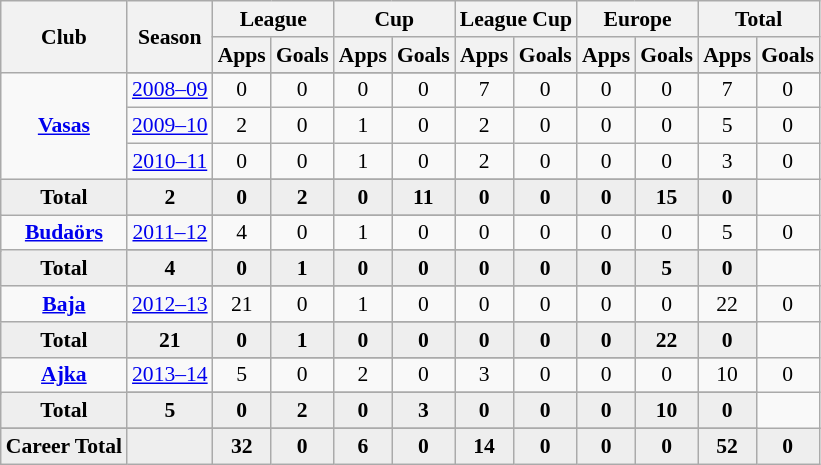<table class="wikitable" style="font-size:90%; text-align: center;">
<tr>
<th rowspan="2">Club</th>
<th rowspan="2">Season</th>
<th colspan="2">League</th>
<th colspan="2">Cup</th>
<th colspan="2">League Cup</th>
<th colspan="2">Europe</th>
<th colspan="2">Total</th>
</tr>
<tr>
<th>Apps</th>
<th>Goals</th>
<th>Apps</th>
<th>Goals</th>
<th>Apps</th>
<th>Goals</th>
<th>Apps</th>
<th>Goals</th>
<th>Apps</th>
<th>Goals</th>
</tr>
<tr ||-||-||-|->
<td rowspan="5" valign="center"><strong><a href='#'>Vasas</a></strong></td>
</tr>
<tr>
<td><a href='#'>2008–09</a></td>
<td>0</td>
<td>0</td>
<td>0</td>
<td>0</td>
<td>7</td>
<td>0</td>
<td>0</td>
<td>0</td>
<td>7</td>
<td>0</td>
</tr>
<tr>
<td><a href='#'>2009–10</a></td>
<td>2</td>
<td>0</td>
<td>1</td>
<td>0</td>
<td>2</td>
<td>0</td>
<td>0</td>
<td>0</td>
<td>5</td>
<td>0</td>
</tr>
<tr>
<td><a href='#'>2010–11</a></td>
<td>0</td>
<td>0</td>
<td>1</td>
<td>0</td>
<td>2</td>
<td>0</td>
<td>0</td>
<td>0</td>
<td>3</td>
<td>0</td>
</tr>
<tr>
</tr>
<tr style="font-weight:bold; background-color:#eeeeee;">
<td>Total</td>
<td>2</td>
<td>0</td>
<td>2</td>
<td>0</td>
<td>11</td>
<td>0</td>
<td>0</td>
<td>0</td>
<td>15</td>
<td>0</td>
</tr>
<tr>
<td rowspan="3" valign="center"><strong><a href='#'>Budaörs</a></strong></td>
</tr>
<tr>
<td><a href='#'>2011–12</a></td>
<td>4</td>
<td>0</td>
<td>1</td>
<td>0</td>
<td>0</td>
<td>0</td>
<td>0</td>
<td>0</td>
<td>5</td>
<td>0</td>
</tr>
<tr>
</tr>
<tr style="font-weight:bold; background-color:#eeeeee;">
<td>Total</td>
<td>4</td>
<td>0</td>
<td>1</td>
<td>0</td>
<td>0</td>
<td>0</td>
<td>0</td>
<td>0</td>
<td>5</td>
<td>0</td>
</tr>
<tr>
<td rowspan="3" valign="center"><strong><a href='#'>Baja</a></strong></td>
</tr>
<tr>
<td><a href='#'>2012–13</a></td>
<td>21</td>
<td>0</td>
<td>1</td>
<td>0</td>
<td>0</td>
<td>0</td>
<td>0</td>
<td>0</td>
<td>22</td>
<td>0</td>
</tr>
<tr>
</tr>
<tr style="font-weight:bold; background-color:#eeeeee;">
<td>Total</td>
<td>21</td>
<td>0</td>
<td>1</td>
<td>0</td>
<td>0</td>
<td>0</td>
<td>0</td>
<td>0</td>
<td>22</td>
<td>0</td>
</tr>
<tr>
<td rowspan="3" valign="center"><strong><a href='#'>Ajka</a></strong></td>
</tr>
<tr>
<td><a href='#'>2013–14</a></td>
<td>5</td>
<td>0</td>
<td>2</td>
<td>0</td>
<td>3</td>
<td>0</td>
<td>0</td>
<td>0</td>
<td>10</td>
<td>0</td>
</tr>
<tr>
</tr>
<tr style="font-weight:bold; background-color:#eeeeee;">
<td>Total</td>
<td>5</td>
<td>0</td>
<td>2</td>
<td>0</td>
<td>3</td>
<td>0</td>
<td>0</td>
<td>0</td>
<td>10</td>
<td>0</td>
</tr>
<tr>
</tr>
<tr style="font-weight:bold; background-color:#eeeeee;">
<td rowspan="2" valign="top"><strong>Career Total</strong></td>
<td></td>
<td><strong>32</strong></td>
<td><strong>0</strong></td>
<td><strong>6</strong></td>
<td><strong>0</strong></td>
<td><strong>14</strong></td>
<td><strong>0</strong></td>
<td><strong>0</strong></td>
<td><strong>0</strong></td>
<td><strong>52</strong></td>
<td><strong>0</strong></td>
</tr>
</table>
